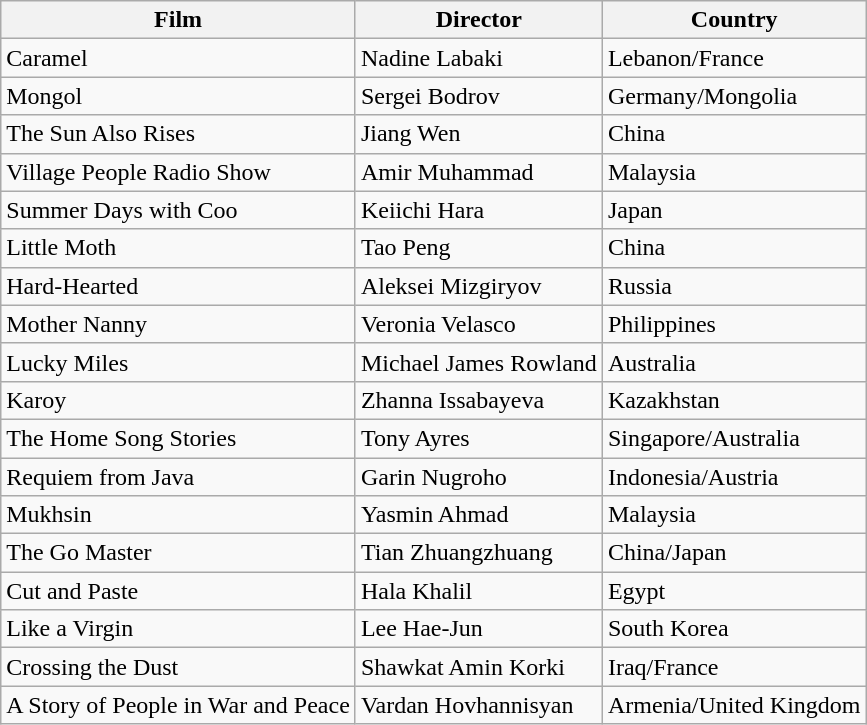<table class="wikitable">
<tr>
<th>Film</th>
<th>Director</th>
<th>Country</th>
</tr>
<tr>
<td>Caramel</td>
<td>Nadine Labaki</td>
<td>Lebanon/France</td>
</tr>
<tr>
<td>Mongol</td>
<td>Sergei Bodrov</td>
<td>Germany/Mongolia</td>
</tr>
<tr>
<td>The Sun Also Rises</td>
<td>Jiang Wen</td>
<td>China</td>
</tr>
<tr>
<td>Village People Radio Show</td>
<td>Amir Muhammad</td>
<td>Malaysia</td>
</tr>
<tr>
<td>Summer Days with Coo</td>
<td>Keiichi Hara</td>
<td>Japan</td>
</tr>
<tr>
<td>Little Moth</td>
<td>Tao Peng</td>
<td>China</td>
</tr>
<tr>
<td>Hard-Hearted</td>
<td>Aleksei Mizgiryov</td>
<td>Russia</td>
</tr>
<tr>
<td>Mother Nanny</td>
<td>Veronia Velasco</td>
<td>Philippines</td>
</tr>
<tr>
<td>Lucky Miles</td>
<td>Michael James Rowland</td>
<td>Australia</td>
</tr>
<tr>
<td>Karoy</td>
<td>Zhanna Issabayeva</td>
<td>Kazakhstan</td>
</tr>
<tr>
<td>The Home Song Stories</td>
<td>Tony Ayres</td>
<td>Singapore/Australia</td>
</tr>
<tr>
<td>Requiem from Java</td>
<td>Garin Nugroho</td>
<td>Indonesia/Austria</td>
</tr>
<tr>
<td>Mukhsin</td>
<td>Yasmin Ahmad</td>
<td>Malaysia</td>
</tr>
<tr>
<td>The Go Master</td>
<td>Tian Zhuangzhuang</td>
<td>China/Japan</td>
</tr>
<tr>
<td>Cut and Paste</td>
<td>Hala Khalil</td>
<td>Egypt</td>
</tr>
<tr>
<td>Like a Virgin</td>
<td>Lee Hae-Jun</td>
<td>South Korea</td>
</tr>
<tr>
<td>Crossing the Dust</td>
<td>Shawkat Amin Korki</td>
<td>Iraq/France</td>
</tr>
<tr>
<td>A Story of People in War and Peace</td>
<td>Vardan Hovhannisyan</td>
<td>Armenia/United Kingdom</td>
</tr>
</table>
